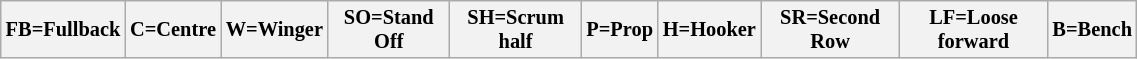<table class="wikitable"  style="font-size:85%; width:60%;">
<tr>
<th>FB=Fullback</th>
<th>C=Centre</th>
<th>W=Winger</th>
<th>SO=Stand Off</th>
<th>SH=Scrum half</th>
<th>P=Prop</th>
<th>H=Hooker</th>
<th>SR=Second Row</th>
<th>LF=Loose forward</th>
<th>B=Bench</th>
</tr>
</table>
